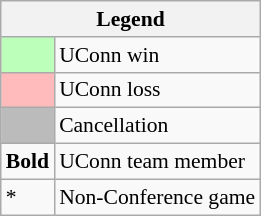<table class="wikitable" style="font-size:90%">
<tr>
<th colspan=2>Legend</th>
</tr>
<tr>
<td style="background:#bfb;"> </td>
<td>UConn win</td>
</tr>
<tr>
<td style="background:#fbb;"> </td>
<td>UConn loss</td>
</tr>
<tr>
<td style="background:#bbb;"> </td>
<td>Cancellation</td>
</tr>
<tr>
<td><strong>Bold</strong></td>
<td>UConn team member</td>
</tr>
<tr>
<td>*</td>
<td>Non-Conference game</td>
</tr>
</table>
